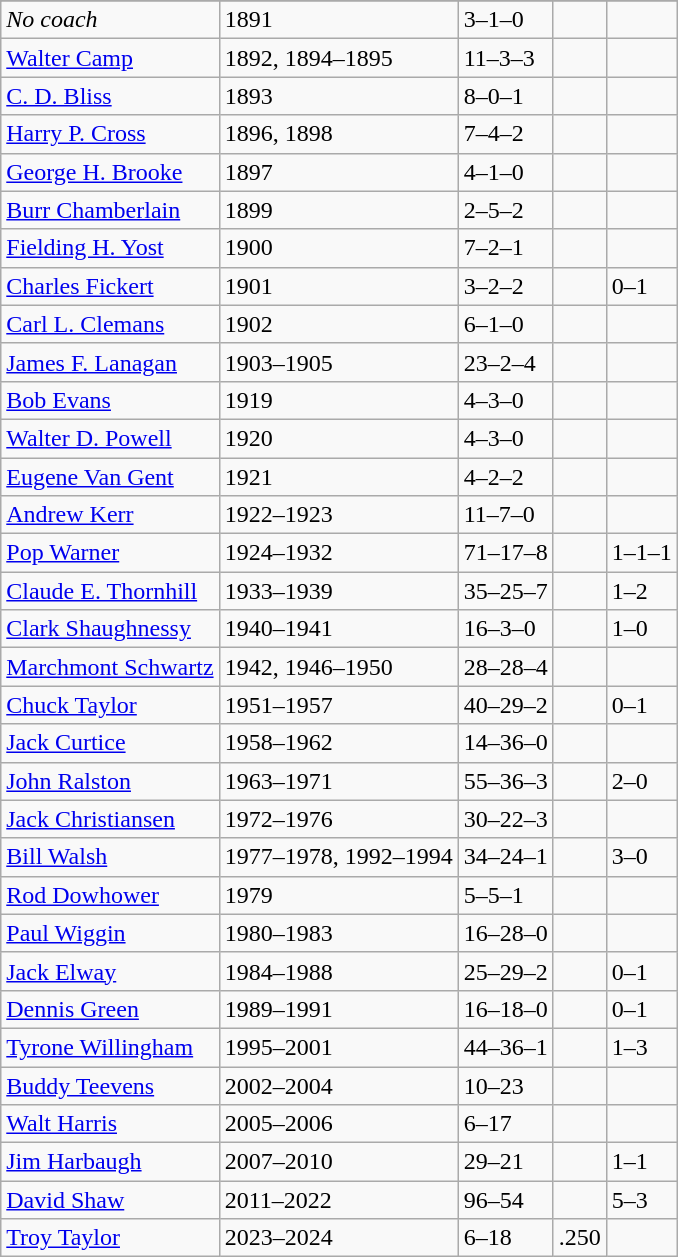<table class="wikitable">
<tr>
</tr>
<tr>
</tr>
<tr>
<td><em>No coach</em></td>
<td>1891</td>
<td>3–1–0</td>
<td></td>
<td></td>
</tr>
<tr>
<td><a href='#'>Walter Camp</a></td>
<td>1892, 1894–1895</td>
<td>11–3–3</td>
<td></td>
<td></td>
</tr>
<tr>
<td><a href='#'>C. D. Bliss</a></td>
<td>1893</td>
<td>8–0–1</td>
<td></td>
<td></td>
</tr>
<tr>
<td><a href='#'>Harry P. Cross</a></td>
<td>1896, 1898</td>
<td>7–4–2</td>
<td></td>
<td></td>
</tr>
<tr>
<td><a href='#'>George H. Brooke</a></td>
<td>1897</td>
<td>4–1–0</td>
<td></td>
<td></td>
</tr>
<tr>
<td><a href='#'>Burr Chamberlain</a></td>
<td>1899</td>
<td>2–5–2</td>
<td></td>
<td></td>
</tr>
<tr>
<td><a href='#'>Fielding H. Yost</a></td>
<td>1900</td>
<td>7–2–1</td>
<td></td>
<td></td>
</tr>
<tr>
<td><a href='#'>Charles Fickert</a></td>
<td>1901</td>
<td>3–2–2</td>
<td></td>
<td>0–1</td>
</tr>
<tr>
<td><a href='#'>Carl L. Clemans</a></td>
<td>1902</td>
<td>6–1–0</td>
<td></td>
<td></td>
</tr>
<tr>
<td><a href='#'>James F. Lanagan</a></td>
<td>1903–1905</td>
<td>23–2–4</td>
<td></td>
<td></td>
</tr>
<tr>
<td><a href='#'>Bob Evans</a></td>
<td>1919</td>
<td>4–3–0</td>
<td></td>
<td></td>
</tr>
<tr>
<td><a href='#'>Walter D. Powell</a></td>
<td>1920</td>
<td>4–3–0</td>
<td></td>
<td></td>
</tr>
<tr>
<td><a href='#'>Eugene Van Gent</a></td>
<td>1921</td>
<td>4–2–2</td>
<td></td>
<td></td>
</tr>
<tr>
<td><a href='#'>Andrew Kerr</a></td>
<td>1922–1923</td>
<td>11–7–0</td>
<td></td>
<td></td>
</tr>
<tr>
<td><a href='#'>Pop Warner</a></td>
<td>1924–1932</td>
<td>71–17–8</td>
<td></td>
<td>1–1–1</td>
</tr>
<tr>
<td><a href='#'>Claude E. Thornhill</a></td>
<td>1933–1939</td>
<td>35–25–7</td>
<td></td>
<td>1–2</td>
</tr>
<tr>
<td><a href='#'>Clark Shaughnessy</a></td>
<td>1940–1941</td>
<td>16–3–0</td>
<td></td>
<td>1–0</td>
</tr>
<tr>
<td><a href='#'>Marchmont Schwartz</a></td>
<td>1942, 1946–1950</td>
<td>28–28–4</td>
<td></td>
<td></td>
</tr>
<tr>
<td><a href='#'>Chuck Taylor</a></td>
<td>1951–1957</td>
<td>40–29–2</td>
<td></td>
<td>0–1</td>
</tr>
<tr>
<td><a href='#'>Jack Curtice</a></td>
<td>1958–1962</td>
<td>14–36–0</td>
<td></td>
<td></td>
</tr>
<tr>
<td><a href='#'>John Ralston</a></td>
<td>1963–1971</td>
<td>55–36–3</td>
<td></td>
<td>2–0</td>
</tr>
<tr>
<td><a href='#'>Jack Christiansen</a></td>
<td>1972–1976</td>
<td>30–22–3</td>
<td></td>
<td></td>
</tr>
<tr>
<td><a href='#'>Bill Walsh</a></td>
<td>1977–1978, 1992–1994</td>
<td>34–24–1</td>
<td></td>
<td>3–0</td>
</tr>
<tr>
<td><a href='#'>Rod Dowhower</a></td>
<td>1979</td>
<td>5–5–1</td>
<td></td>
<td></td>
</tr>
<tr>
<td><a href='#'>Paul Wiggin</a></td>
<td>1980–1983</td>
<td>16–28–0</td>
<td></td>
<td></td>
</tr>
<tr>
<td><a href='#'>Jack Elway</a></td>
<td>1984–1988</td>
<td>25–29–2</td>
<td></td>
<td>0–1</td>
</tr>
<tr>
<td><a href='#'>Dennis Green</a></td>
<td>1989–1991</td>
<td>16–18–0</td>
<td></td>
<td>0–1</td>
</tr>
<tr>
<td><a href='#'>Tyrone Willingham</a></td>
<td>1995–2001</td>
<td>44–36–1</td>
<td></td>
<td>1–3</td>
</tr>
<tr>
<td><a href='#'>Buddy Teevens</a></td>
<td>2002–2004</td>
<td>10–23</td>
<td></td>
<td></td>
</tr>
<tr>
<td><a href='#'>Walt Harris</a></td>
<td>2005–2006</td>
<td>6–17</td>
<td></td>
<td></td>
</tr>
<tr>
<td><a href='#'>Jim Harbaugh</a></td>
<td>2007–2010</td>
<td>29–21</td>
<td></td>
<td>1–1</td>
</tr>
<tr>
<td><a href='#'>David Shaw</a></td>
<td>2011–2022</td>
<td>96–54</td>
<td></td>
<td>5–3</td>
</tr>
<tr>
<td><a href='#'>Troy Taylor</a></td>
<td>2023–2024</td>
<td>6–18</td>
<td>.250</td>
<td></td>
</tr>
</table>
